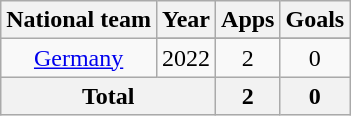<table class="wikitable" style="text-align: center;">
<tr>
<th>National team</th>
<th>Year</th>
<th>Apps</th>
<th>Goals</th>
</tr>
<tr>
<td rowspan="2"><a href='#'>Germany</a></td>
</tr>
<tr>
<td>2022</td>
<td>2</td>
<td>0</td>
</tr>
<tr>
<th colspan="2">Total</th>
<th>2</th>
<th>0</th>
</tr>
</table>
